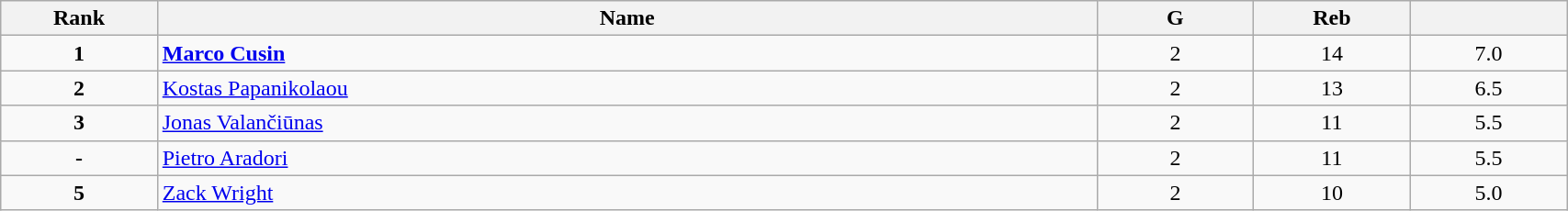<table class="wikitable" style="width:90%;">
<tr>
<th style="width:10%;">Rank</th>
<th style="width:60%;">Name</th>
<th style="width:10%;">G</th>
<th style="width:10%;">Reb</th>
<th style="width:10%;"></th>
</tr>
<tr align=center>
<td><strong>1</strong></td>
<td align=left> <strong><a href='#'>Marco Cusin</a></strong></td>
<td>2</td>
<td>14</td>
<td>7.0</td>
</tr>
<tr align=center>
<td><strong>2</strong></td>
<td align=left> <a href='#'>Kostas Papanikolaou</a></td>
<td>2</td>
<td>13</td>
<td>6.5</td>
</tr>
<tr align=center>
<td><strong>3</strong></td>
<td align=left> <a href='#'>Jonas Valančiūnas</a></td>
<td>2</td>
<td>11</td>
<td>5.5</td>
</tr>
<tr align=center>
<td><strong>-</strong></td>
<td align=left> <a href='#'>Pietro Aradori</a></td>
<td>2</td>
<td>11</td>
<td>5.5</td>
</tr>
<tr align=center>
<td><strong>5</strong></td>
<td align=left> <a href='#'>Zack Wright</a></td>
<td>2</td>
<td>10</td>
<td>5.0</td>
</tr>
</table>
